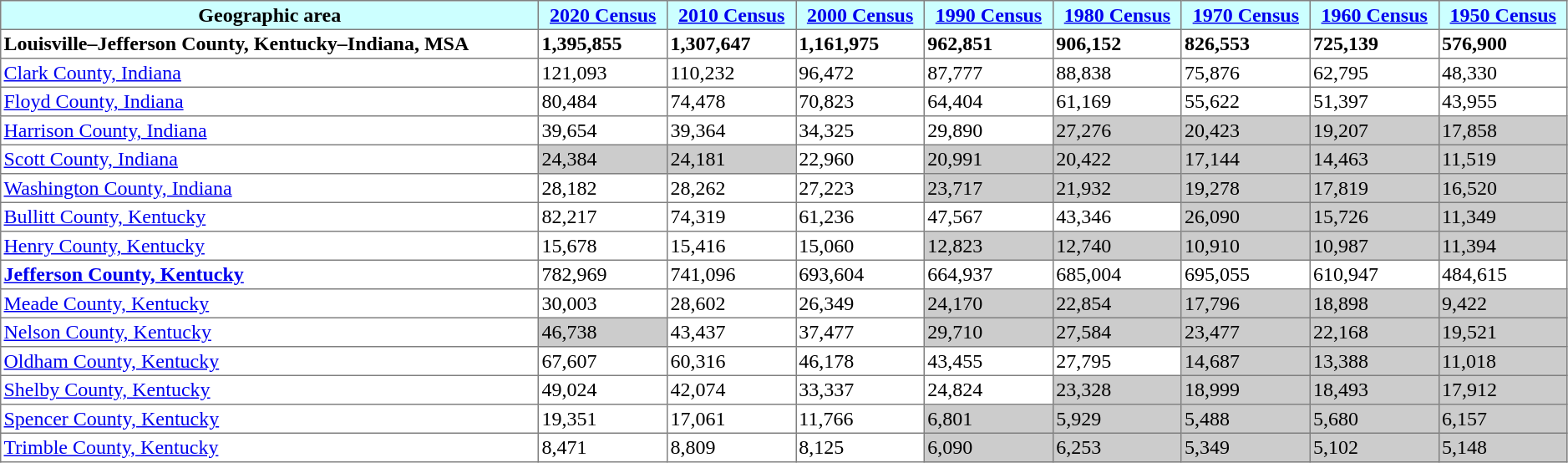<table style="width:99%" frame="box" rules="all" cellpadding="2">
<tr style="background-color:#CCFFFF;text-align:center;">
<th>Geographic area</th>
<th><a href='#'>2020 Census</a></th>
<th><a href='#'>2010 Census</a></th>
<th><a href='#'>2000 Census</a></th>
<th><a href='#'>1990 Census</a></th>
<th><a href='#'>1980 Census</a></th>
<th><a href='#'>1970 Census</a></th>
<th><a href='#'>1960 Census</a></th>
<th><a href='#'>1950 Census</a></th>
</tr>
<tr>
<td><strong>Louisville–Jefferson County, Kentucky–Indiana, MSA</strong></td>
<td><strong>1,395,855</strong></td>
<td><strong>1,307,647</strong></td>
<td><strong>1,161,975</strong></td>
<td><strong>962,851</strong></td>
<td><strong>906,152</strong></td>
<td><strong>826,553</strong></td>
<td><strong>725,139</strong></td>
<td><strong>576,900</strong></td>
</tr>
<tr>
<td><a href='#'>Clark County, Indiana</a></td>
<td>121,093</td>
<td>110,232</td>
<td>96,472</td>
<td>87,777</td>
<td>88,838</td>
<td>75,876</td>
<td>62,795</td>
<td>48,330</td>
</tr>
<tr>
<td><a href='#'>Floyd County, Indiana</a></td>
<td>80,484</td>
<td>74,478</td>
<td>70,823</td>
<td>64,404</td>
<td>61,169</td>
<td>55,622</td>
<td>51,397</td>
<td>43,955</td>
</tr>
<tr>
<td><a href='#'>Harrison County, Indiana</a></td>
<td>39,654</td>
<td>39,364</td>
<td>34,325</td>
<td>29,890</td>
<td style="background-color:#CCCCCC">27,276</td>
<td style="background-color:#CCCCCC">20,423</td>
<td style="background-color:#CCCCCC">19,207</td>
<td style="background-color:#CCCCCC">17,858</td>
</tr>
<tr>
<td><a href='#'>Scott County, Indiana</a></td>
<td style="background-color:#CCCCCC">24,384</td>
<td style="background-color:#CCCCCC">24,181</td>
<td>22,960</td>
<td style="background-color:#CCCCCC">20,991</td>
<td style="background-color:#CCCCCC">20,422</td>
<td style="background-color:#CCCCCC">17,144</td>
<td style="background-color:#CCCCCC">14,463</td>
<td style="background-color:#CCCCCC">11,519</td>
</tr>
<tr>
<td><a href='#'>Washington County, Indiana</a></td>
<td>28,182</td>
<td>28,262</td>
<td>27,223</td>
<td style="background-color:#CCCCCC">23,717</td>
<td style="background-color:#CCCCCC">21,932</td>
<td style="background-color:#CCCCCC">19,278</td>
<td style="background-color:#CCCCCC">17,819</td>
<td style="background-color:#CCCCCC">16,520</td>
</tr>
<tr>
<td><a href='#'>Bullitt County, Kentucky</a></td>
<td>82,217</td>
<td>74,319</td>
<td>61,236</td>
<td>47,567</td>
<td>43,346</td>
<td style="background-color:#CCCCCC">26,090</td>
<td style="background-color:#CCCCCC">15,726</td>
<td style="background-color:#CCCCCC">11,349</td>
</tr>
<tr>
<td><a href='#'>Henry County, Kentucky</a></td>
<td>15,678</td>
<td>15,416</td>
<td>15,060</td>
<td style="background-color:#CCCCCC">12,823</td>
<td style="background-color:#CCCCCC">12,740</td>
<td style="background-color:#CCCCCC">10,910</td>
<td style="background-color:#CCCCCC">10,987</td>
<td style="background-color:#CCCCCC">11,394</td>
</tr>
<tr>
<td><strong><a href='#'>Jefferson County, Kentucky</a></strong></td>
<td>782,969</td>
<td>741,096</td>
<td>693,604</td>
<td>664,937</td>
<td>685,004</td>
<td>695,055</td>
<td>610,947</td>
<td>484,615</td>
</tr>
<tr>
<td><a href='#'>Meade County, Kentucky</a></td>
<td>30,003</td>
<td>28,602</td>
<td>26,349</td>
<td style="background-color:#CCCCCC">24,170</td>
<td style="background-color:#CCCCCC">22,854</td>
<td style="background-color:#CCCCCC">17,796</td>
<td style="background-color:#CCCCCC">18,898</td>
<td style="background-color:#CCCCCC">9,422</td>
</tr>
<tr>
<td><a href='#'>Nelson County, Kentucky</a></td>
<td style="background-color:#CCCCCC">46,738</td>
<td>43,437</td>
<td>37,477</td>
<td style="background-color:#CCCCCC">29,710</td>
<td style="background-color:#CCCCCC">27,584</td>
<td style="background-color:#CCCCCC">23,477</td>
<td style="background-color:#CCCCCC">22,168</td>
<td style="background-color:#CCCCCC">19,521</td>
</tr>
<tr>
<td><a href='#'>Oldham County, Kentucky</a></td>
<td>67,607</td>
<td>60,316</td>
<td>46,178</td>
<td>43,455</td>
<td>27,795</td>
<td style="background-color:#CCCCCC">14,687</td>
<td style="background-color:#CCCCCC">13,388</td>
<td style="background-color:#CCCCCC">11,018</td>
</tr>
<tr>
<td><a href='#'>Shelby County, Kentucky</a></td>
<td>49,024</td>
<td>42,074</td>
<td>33,337</td>
<td>24,824</td>
<td style="background-color:#CCCCCC">23,328</td>
<td style="background-color:#CCCCCC">18,999</td>
<td style="background-color:#CCCCCC">18,493</td>
<td style="background-color:#CCCCCC">17,912</td>
</tr>
<tr>
<td><a href='#'>Spencer County, Kentucky</a></td>
<td>19,351</td>
<td>17,061</td>
<td>11,766</td>
<td style="background-color:#CCCCCC">6,801</td>
<td style="background-color:#CCCCCC">5,929</td>
<td style="background-color:#CCCCCC">5,488</td>
<td style="background-color:#CCCCCC">5,680</td>
<td style="background-color:#CCCCCC">6,157</td>
</tr>
<tr>
<td><a href='#'>Trimble County, Kentucky</a></td>
<td>8,471</td>
<td>8,809</td>
<td>8,125</td>
<td style="background-color:#CCCCCC">6,090</td>
<td style="background-color:#CCCCCC">6,253</td>
<td style="background-color:#CCCCCC">5,349</td>
<td style="background-color:#CCCCCC">5,102</td>
<td style="background-color:#CCCCCC">5,148</td>
</tr>
</table>
